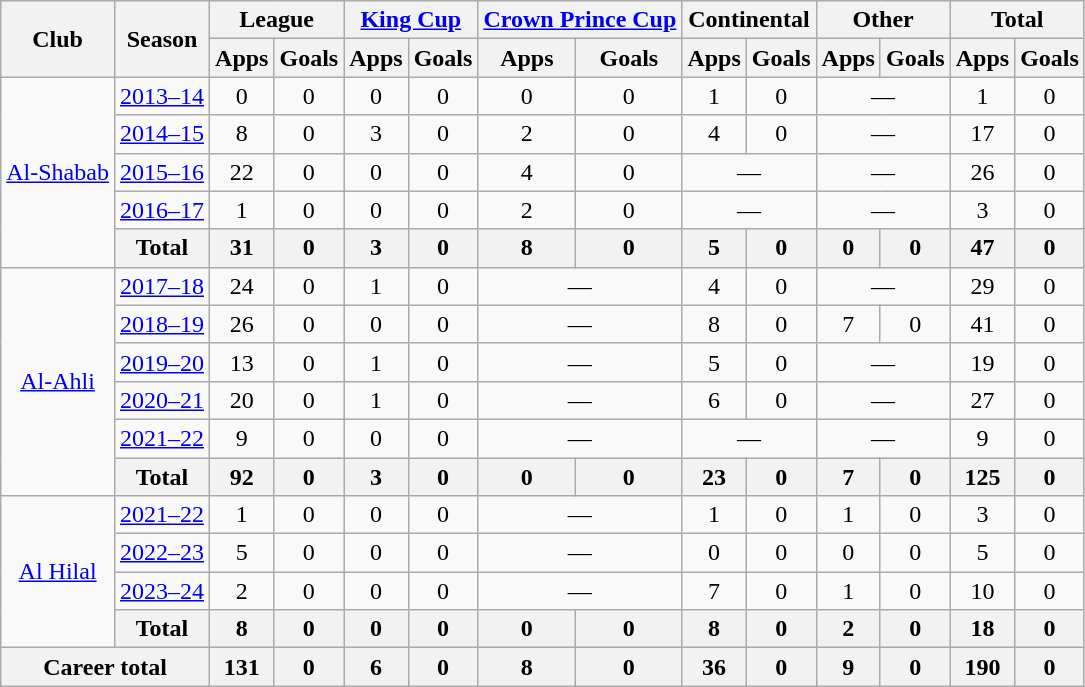<table class=wikitable style="text-align: center">
<tr>
<th rowspan=2>Club</th>
<th rowspan=2>Season</th>
<th colspan=2>League</th>
<th colspan=2><a href='#'>King Cup</a></th>
<th colspan=2><a href='#'>Crown Prince Cup</a> </th>
<th colspan=2>Continental</th>
<th colspan=2>Other</th>
<th colspan=2>Total</th>
</tr>
<tr>
<th>Apps</th>
<th>Goals</th>
<th>Apps</th>
<th>Goals</th>
<th>Apps</th>
<th>Goals</th>
<th>Apps</th>
<th>Goals</th>
<th>Apps</th>
<th>Goals</th>
<th>Apps</th>
<th>Goals</th>
</tr>
<tr>
<td rowspan=5><a href='#'>Al-Shabab</a></td>
<td><a href='#'>2013–14</a></td>
<td>0</td>
<td>0</td>
<td>0</td>
<td>0</td>
<td>0</td>
<td>0</td>
<td>1</td>
<td>0</td>
<td colspan=2>—</td>
<td>1</td>
<td>0</td>
</tr>
<tr>
<td><a href='#'>2014–15</a></td>
<td>8</td>
<td>0</td>
<td>3</td>
<td>0</td>
<td>2</td>
<td>0</td>
<td>4</td>
<td>0</td>
<td colspan=2>—</td>
<td>17</td>
<td>0</td>
</tr>
<tr>
<td><a href='#'>2015–16</a></td>
<td>22</td>
<td>0</td>
<td>0</td>
<td>0</td>
<td>4</td>
<td>0</td>
<td colspan=2>—</td>
<td colspan=2>—</td>
<td>26</td>
<td>0</td>
</tr>
<tr>
<td><a href='#'>2016–17</a></td>
<td>1</td>
<td>0</td>
<td>0</td>
<td>0</td>
<td>2</td>
<td>0</td>
<td colspan=2>—</td>
<td colspan=2>—</td>
<td>3</td>
<td>0</td>
</tr>
<tr>
<th>Total</th>
<th>31</th>
<th>0</th>
<th>3</th>
<th>0</th>
<th>8</th>
<th>0</th>
<th>5</th>
<th>0</th>
<th>0</th>
<th>0</th>
<th>47</th>
<th>0</th>
</tr>
<tr>
<td rowspan=6><a href='#'>Al-Ahli</a></td>
<td><a href='#'>2017–18</a></td>
<td>24</td>
<td>0</td>
<td>1</td>
<td>0</td>
<td colspan=2>—</td>
<td>4</td>
<td>0</td>
<td colspan=2>—</td>
<td>29</td>
<td>0</td>
</tr>
<tr>
<td><a href='#'>2018–19</a></td>
<td>26</td>
<td>0</td>
<td>0</td>
<td>0</td>
<td colspan=2>—</td>
<td>8</td>
<td>0</td>
<td>7</td>
<td>0</td>
<td>41</td>
<td>0</td>
</tr>
<tr>
<td><a href='#'>2019–20</a></td>
<td>13</td>
<td>0</td>
<td>1</td>
<td>0</td>
<td colspan=2>—</td>
<td>5</td>
<td>0</td>
<td colspan=2>—</td>
<td>19</td>
<td>0</td>
</tr>
<tr>
<td><a href='#'>2020–21</a></td>
<td>20</td>
<td>0</td>
<td>1</td>
<td>0</td>
<td colspan=2>—</td>
<td>6</td>
<td>0</td>
<td colspan=2>—</td>
<td>27</td>
<td>0</td>
</tr>
<tr>
<td><a href='#'>2021–22</a></td>
<td>9</td>
<td>0</td>
<td>0</td>
<td>0</td>
<td colspan=2>—</td>
<td colspan=2>—</td>
<td colspan=2>—</td>
<td>9</td>
<td>0</td>
</tr>
<tr>
<th>Total</th>
<th>92</th>
<th>0</th>
<th>3</th>
<th>0</th>
<th>0</th>
<th>0</th>
<th>23</th>
<th>0</th>
<th>7</th>
<th>0</th>
<th>125</th>
<th>0</th>
</tr>
<tr>
<td rowspan=4><a href='#'>Al Hilal</a></td>
<td><a href='#'>2021–22</a></td>
<td>1</td>
<td>0</td>
<td>0</td>
<td>0</td>
<td colspan=2>—</td>
<td>1</td>
<td>0</td>
<td>1</td>
<td>0</td>
<td>3</td>
<td>0</td>
</tr>
<tr>
<td><a href='#'>2022–23</a></td>
<td>5</td>
<td>0</td>
<td>0</td>
<td>0</td>
<td colspan=2>—</td>
<td>0</td>
<td>0</td>
<td>0</td>
<td>0</td>
<td>5</td>
<td>0</td>
</tr>
<tr>
<td><a href='#'>2023–24</a></td>
<td>2</td>
<td>0</td>
<td>0</td>
<td>0</td>
<td colspan=2>—</td>
<td>7</td>
<td>0</td>
<td>1</td>
<td>0</td>
<td>10</td>
<td>0</td>
</tr>
<tr>
<th>Total</th>
<th>8</th>
<th>0</th>
<th>0</th>
<th>0</th>
<th>0</th>
<th>0</th>
<th>8</th>
<th>0</th>
<th>2</th>
<th>0</th>
<th>18</th>
<th>0</th>
</tr>
<tr>
<th colspan=2>Career total</th>
<th>131</th>
<th>0</th>
<th>6</th>
<th>0</th>
<th>8</th>
<th>0</th>
<th>36</th>
<th>0</th>
<th>9</th>
<th>0</th>
<th>190</th>
<th>0</th>
</tr>
</table>
